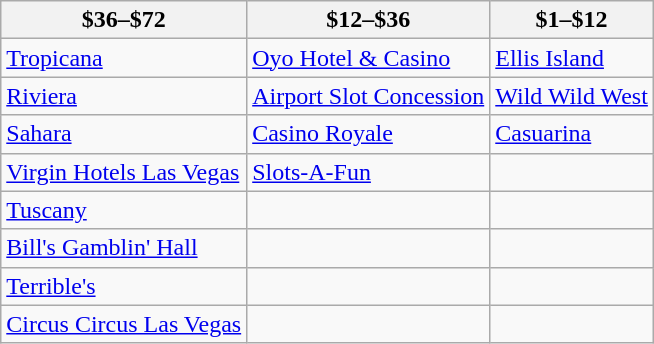<table class="wikitable" style="margin:1em style="margin:	auto 1em auto">
<tr>
<th>$36–$72</th>
<th>$12–$36</th>
<th>$1–$12</th>
</tr>
<tr>
<td><a href='#'>Tropicana</a></td>
<td><a href='#'>Oyo Hotel & Casino</a></td>
<td><a href='#'>Ellis Island</a></td>
</tr>
<tr>
<td><a href='#'>Riviera</a></td>
<td><a href='#'>Airport Slot Concession</a></td>
<td><a href='#'>Wild Wild West</a></td>
</tr>
<tr>
<td><a href='#'>Sahara</a></td>
<td><a href='#'>Casino Royale</a></td>
<td><a href='#'>Casuarina</a></td>
</tr>
<tr>
<td><a href='#'>Virgin Hotels Las Vegas</a></td>
<td><a href='#'>Slots-A-Fun</a></td>
<td></td>
</tr>
<tr>
<td><a href='#'>Tuscany</a></td>
<td></td>
<td></td>
</tr>
<tr>
<td><a href='#'>Bill's Gamblin' Hall</a></td>
<td></td>
<td></td>
</tr>
<tr>
<td><a href='#'>Terrible's</a></td>
<td></td>
<td></td>
</tr>
<tr>
<td><a href='#'>Circus Circus Las Vegas</a></td>
<td></td>
</tr>
</table>
